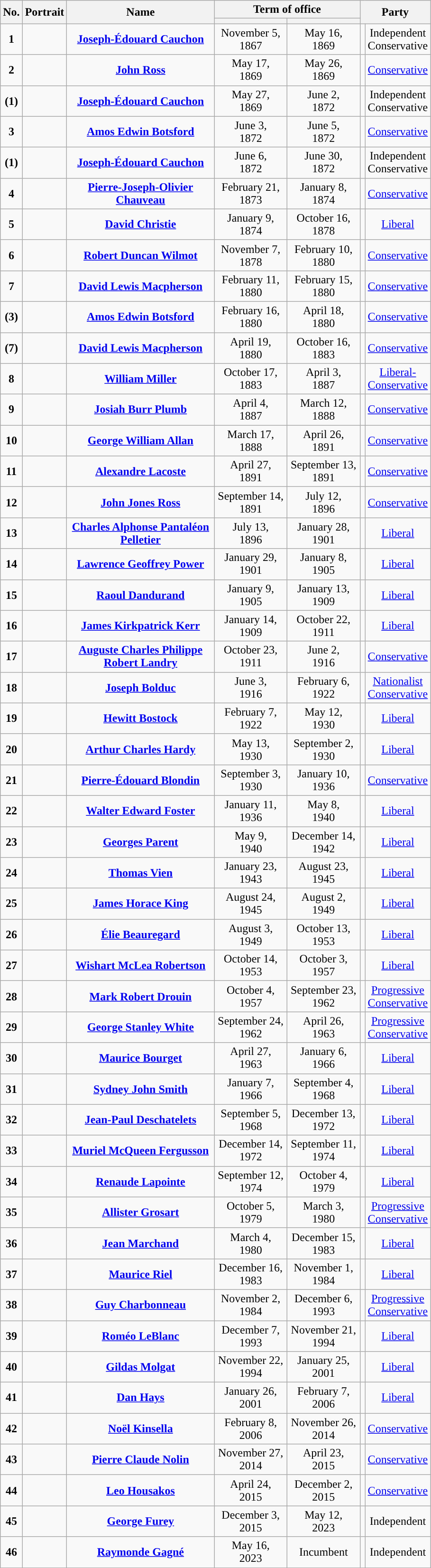<table class="wikitable" style="text-align:center; border:1px #aaf solid;">
<tr>
<th rowspan="2">No.</th>
<th rowspan="2">Portrait</th>
<th rowspan="2" width="200px">Name<br></th>
<th colspan="2">Term of office</th>
<th colspan="2" rowspan="2">Party</th>
</tr>
<tr>
<th width="95"></th>
<th width="95"></th>
</tr>
<tr>
<td><strong>1</strong></td>
<td></td>
<td><strong><a href='#'>Joseph-Édouard Cauchon</a></strong><br></td>
<td>November 5,<br>1867</td>
<td>May 16,<br>1869</td>
<td style="background:"></td>
<td>Independent<br>Conservative</td>
</tr>
<tr>
<td><strong>2</strong></td>
<td></td>
<td><a href='#'><strong>John Ross</strong></a><br></td>
<td>May 17,<br>1869</td>
<td>May 26,<br>1869</td>
<td style="background:"></td>
<td><a href='#'>Conservative</a></td>
</tr>
<tr>
<td><strong>(1)</strong></td>
<td></td>
<td><strong><a href='#'>Joseph-Édouard Cauchon</a></strong><br></td>
<td>May 27,<br>1869</td>
<td>June 2,<br>1872</td>
<td style="background:"></td>
<td>Independent<br>Conservative</td>
</tr>
<tr>
<td><strong>3</strong></td>
<td></td>
<td><strong><a href='#'>Amos Edwin Botsford</a></strong><br></td>
<td>June 3,<br>1872</td>
<td>June 5,<br>1872</td>
<td style="background:"></td>
<td><a href='#'>Conservative</a></td>
</tr>
<tr>
<td><strong>(1)</strong></td>
<td></td>
<td><strong><a href='#'>Joseph-Édouard Cauchon</a></strong><br></td>
<td>June 6,<br>1872</td>
<td>June 30,<br>1872</td>
<td style="background:"></td>
<td>Independent<br>Conservative</td>
</tr>
<tr>
<td><strong>4</strong></td>
<td></td>
<td><strong><a href='#'>Pierre-Joseph-Olivier Chauveau</a></strong><br></td>
<td>February 21,<br>1873</td>
<td>January 8,<br>1874</td>
<td style="background:"></td>
<td><a href='#'>Conservative</a></td>
</tr>
<tr>
<td><strong>5</strong></td>
<td></td>
<td><a href='#'><strong>David Christie</strong></a><br></td>
<td>January 9,<br>1874</td>
<td>October 16,<br>1878</td>
<td style="background:"></td>
<td><a href='#'>Liberal</a></td>
</tr>
<tr>
<td><strong>6</strong></td>
<td></td>
<td><strong><a href='#'>Robert Duncan Wilmot</a></strong><br></td>
<td>November 7,<br>1878</td>
<td>February 10,<br>1880</td>
<td style="background:"></td>
<td><a href='#'>Conservative</a></td>
</tr>
<tr>
<td><strong>7</strong></td>
<td></td>
<td><strong><a href='#'>David Lewis Macpherson</a></strong><br></td>
<td>February 11,<br>1880</td>
<td>February 15,<br>1880</td>
<td style="background:"></td>
<td><a href='#'>Conservative</a></td>
</tr>
<tr>
<td><strong>(3)</strong></td>
<td></td>
<td><strong><a href='#'>Amos Edwin Botsford</a></strong><br></td>
<td>February 16,<br>1880</td>
<td>April 18,<br>1880</td>
<td style="background:"></td>
<td><a href='#'>Conservative</a></td>
</tr>
<tr>
<td><strong>(7)</strong></td>
<td></td>
<td><strong><a href='#'>David Lewis Macpherson</a></strong><br></td>
<td>April 19,<br>1880</td>
<td>October 16,<br>1883</td>
<td style="background:"></td>
<td><a href='#'>Conservative</a></td>
</tr>
<tr>
<td><strong>8</strong></td>
<td></td>
<td><a href='#'><strong>William Miller</strong></a><br></td>
<td>October 17,<br>1883</td>
<td>April 3,<br>1887</td>
<td style="background:"></td>
<td><a href='#'>Liberal-<br>Conservative</a></td>
</tr>
<tr>
<td><strong>9</strong></td>
<td></td>
<td><strong><a href='#'>Josiah Burr Plumb</a></strong><br></td>
<td>April 4,<br>1887</td>
<td>March 12,<br>1888</td>
<td style="background:"></td>
<td><a href='#'>Conservative</a></td>
</tr>
<tr>
<td><strong>10</strong></td>
<td></td>
<td><strong><a href='#'>George William Allan</a></strong><br></td>
<td>March 17,<br>1888</td>
<td>April 26,<br>1891</td>
<td style="background:"></td>
<td><a href='#'>Conservative</a></td>
</tr>
<tr>
<td><strong>11</strong></td>
<td></td>
<td><strong><a href='#'>Alexandre Lacoste</a></strong><br></td>
<td>April 27,<br>1891</td>
<td>September 13,<br>1891</td>
<td style="background:"></td>
<td><a href='#'>Conservative</a></td>
</tr>
<tr>
<td><strong>12</strong></td>
<td></td>
<td><strong><a href='#'>John Jones Ross</a></strong><br></td>
<td>September 14,<br>1891</td>
<td>July 12,<br>1896</td>
<td style="background:"></td>
<td><a href='#'>Conservative</a></td>
</tr>
<tr>
<td><strong>13</strong></td>
<td></td>
<td><strong><a href='#'>Charles Alphonse Pantaléon Pelletier</a></strong><br></td>
<td>July 13,<br>1896</td>
<td>January 28,<br>1901</td>
<td style="background:"></td>
<td><a href='#'>Liberal</a></td>
</tr>
<tr>
<td><strong>14</strong></td>
<td></td>
<td><strong><a href='#'>Lawrence Geoffrey Power</a></strong><br></td>
<td>January 29,<br>1901</td>
<td>January 8,<br>1905</td>
<td style="background:"></td>
<td><a href='#'>Liberal</a></td>
</tr>
<tr>
<td><strong>15</strong></td>
<td></td>
<td><strong><a href='#'>Raoul Dandurand</a></strong><br></td>
<td>January 9,<br>1905</td>
<td>January 13,<br>1909</td>
<td style="background:"></td>
<td><a href='#'>Liberal</a></td>
</tr>
<tr>
<td><strong>16</strong></td>
<td></td>
<td><strong><a href='#'>James Kirkpatrick Kerr</a></strong><br></td>
<td>January 14,<br>1909</td>
<td>October 22,<br>1911</td>
<td style="background:"></td>
<td><a href='#'>Liberal</a></td>
</tr>
<tr>
<td><strong>17</strong></td>
<td></td>
<td><strong><a href='#'>Auguste Charles Philippe Robert Landry</a></strong><br></td>
<td>October 23,<br>1911</td>
<td>June 2,<br>1916</td>
<td style="background:"></td>
<td><a href='#'>Conservative</a></td>
</tr>
<tr>
<td><strong>18</strong></td>
<td></td>
<td><strong><a href='#'>Joseph Bolduc</a></strong><br></td>
<td>June 3,<br>1916</td>
<td>February 6,<br>1922</td>
<td style="background:"></td>
<td><a href='#'>Nationalist<br>Conservative</a></td>
</tr>
<tr>
<td><strong>19</strong></td>
<td></td>
<td><strong><a href='#'>Hewitt Bostock</a></strong><br></td>
<td>February 7,<br>1922</td>
<td>May 12,<br>1930</td>
<td style="background:"></td>
<td><a href='#'>Liberal</a></td>
</tr>
<tr>
<td><strong>20</strong></td>
<td></td>
<td><strong><a href='#'>Arthur Charles Hardy</a></strong><br></td>
<td>May 13,<br>1930</td>
<td>September 2,<br>1930</td>
<td style="background:"></td>
<td><a href='#'>Liberal</a></td>
</tr>
<tr>
<td><strong>21</strong></td>
<td></td>
<td><strong><a href='#'>Pierre-Édouard Blondin</a></strong><br></td>
<td>September 3,<br>1930</td>
<td>January 10,<br>1936</td>
<td style="background:"></td>
<td><a href='#'>Conservative</a></td>
</tr>
<tr>
<td><strong>22</strong></td>
<td></td>
<td><strong><a href='#'>Walter Edward Foster</a></strong><br></td>
<td>January 11,<br>1936</td>
<td>May 8,<br>1940</td>
<td style="background:"></td>
<td><a href='#'>Liberal</a></td>
</tr>
<tr>
<td><strong>23</strong></td>
<td></td>
<td><strong><a href='#'>Georges Parent</a></strong><br></td>
<td>May 9,<br>1940</td>
<td>December 14,<br>1942</td>
<td style="background:"></td>
<td><a href='#'>Liberal</a></td>
</tr>
<tr>
<td><strong>24</strong></td>
<td></td>
<td><strong><a href='#'>Thomas Vien</a></strong><br></td>
<td>January 23,<br>1943</td>
<td>August 23,<br>1945</td>
<td style="background:"></td>
<td><a href='#'>Liberal</a></td>
</tr>
<tr>
<td><strong>25</strong></td>
<td></td>
<td><strong><a href='#'>James Horace King</a></strong><br></td>
<td>August 24,<br>1945</td>
<td>August 2,<br>1949</td>
<td style="background:"></td>
<td><a href='#'>Liberal</a></td>
</tr>
<tr>
<td><strong>26</strong></td>
<td></td>
<td><strong><a href='#'>Élie Beauregard</a></strong><br></td>
<td>August 3,<br>1949</td>
<td>October 13,<br>1953</td>
<td style="background:"></td>
<td><a href='#'>Liberal</a></td>
</tr>
<tr>
<td><strong>27</strong></td>
<td></td>
<td><strong><a href='#'>Wishart McLea Robertson</a></strong><br></td>
<td>October 14,<br>1953</td>
<td>October 3,<br>1957</td>
<td style="background:"></td>
<td><a href='#'>Liberal</a></td>
</tr>
<tr>
<td><strong>28</strong></td>
<td></td>
<td><strong><a href='#'>Mark Robert Drouin</a></strong><br></td>
<td>October 4,<br>1957</td>
<td>September 23,<br>1962</td>
<td style="background:"></td>
<td><a href='#'>Progressive<br>Conservative</a></td>
</tr>
<tr>
<td><strong>29</strong></td>
<td></td>
<td><strong><a href='#'>George Stanley White</a></strong><br></td>
<td>September 24,<br>1962</td>
<td>April 26,<br>1963</td>
<td style="background:"></td>
<td><a href='#'>Progressive<br>Conservative</a></td>
</tr>
<tr>
<td><strong>30</strong></td>
<td></td>
<td><strong><a href='#'>Maurice Bourget</a></strong><br></td>
<td>April 27,<br>1963</td>
<td>January 6,<br>1966</td>
<td style="background:"></td>
<td><a href='#'>Liberal</a></td>
</tr>
<tr>
<td><strong>31</strong></td>
<td></td>
<td><strong><a href='#'>Sydney John Smith</a></strong><br></td>
<td>January 7,<br>1966</td>
<td>September 4,<br>1968</td>
<td style="background:"></td>
<td><a href='#'>Liberal</a></td>
</tr>
<tr>
<td><strong>32</strong></td>
<td></td>
<td><strong><a href='#'>Jean-Paul Deschatelets</a></strong><br></td>
<td>September 5,<br>1968</td>
<td>December 13,<br>1972</td>
<td style="background:"></td>
<td><a href='#'>Liberal</a></td>
</tr>
<tr>
<td><strong>33</strong></td>
<td></td>
<td><strong><a href='#'>Muriel McQueen Fergusson</a></strong><br></td>
<td>December 14,<br>1972</td>
<td>September 11,<br>1974</td>
<td style="background:"></td>
<td><a href='#'>Liberal</a></td>
</tr>
<tr>
<td><strong>34</strong></td>
<td></td>
<td><strong><a href='#'>Renaude Lapointe</a></strong><br></td>
<td>September 12,<br>1974</td>
<td>October 4,<br>1979</td>
<td style="background:"></td>
<td><a href='#'>Liberal</a></td>
</tr>
<tr>
<td><strong>35</strong></td>
<td></td>
<td><strong><a href='#'>Allister Grosart</a></strong><br></td>
<td>October 5,<br>1979</td>
<td>March 3,<br>1980</td>
<td style="background:"></td>
<td><a href='#'>Progressive<br>Conservative</a></td>
</tr>
<tr>
<td><strong>36</strong></td>
<td></td>
<td><strong><a href='#'>Jean Marchand</a></strong><br></td>
<td>March 4,<br>1980</td>
<td>December 15,<br>1983</td>
<td style="background:"></td>
<td><a href='#'>Liberal</a></td>
</tr>
<tr>
<td><strong>37</strong></td>
<td></td>
<td><strong><a href='#'>Maurice Riel</a></strong><br></td>
<td>December 16,<br>1983</td>
<td>November 1,<br>1984</td>
<td style="background:"></td>
<td><a href='#'>Liberal</a></td>
</tr>
<tr>
<td><strong>38</strong></td>
<td></td>
<td><strong><a href='#'>Guy Charbonneau</a></strong><br></td>
<td>November 2,<br>1984</td>
<td>December 6,<br>1993</td>
<td style="background:"></td>
<td><a href='#'>Progressive<br>Conservative</a></td>
</tr>
<tr>
<td><strong>39</strong></td>
<td></td>
<td><strong><a href='#'>Roméo LeBlanc</a></strong><br></td>
<td>December 7,<br>1993</td>
<td>November 21,<br>1994</td>
<td style="background:"></td>
<td><a href='#'>Liberal</a></td>
</tr>
<tr>
<td><strong>40</strong></td>
<td></td>
<td><strong><a href='#'>Gildas Molgat</a></strong><br></td>
<td>November 22,<br>1994</td>
<td>January 25,<br>2001</td>
<td style="background:"></td>
<td><a href='#'>Liberal</a></td>
</tr>
<tr>
<td><strong>41</strong></td>
<td></td>
<td><strong><a href='#'>Dan Hays</a></strong><br></td>
<td>January 26,<br>2001</td>
<td>February 7,<br>2006</td>
<td style="background:"></td>
<td><a href='#'>Liberal</a></td>
</tr>
<tr>
<td><strong>42</strong></td>
<td></td>
<td><strong><a href='#'>Noël Kinsella</a></strong><br></td>
<td>February 8,<br>2006</td>
<td>November 26,<br>2014</td>
<td style="background:"></td>
<td><a href='#'>Conservative</a></td>
</tr>
<tr>
<td><strong>43</strong></td>
<td></td>
<td><strong><a href='#'>Pierre Claude Nolin</a></strong><br></td>
<td>November 27,<br>2014</td>
<td>April 23,<br>2015</td>
<td style="background:"></td>
<td><a href='#'>Conservative</a></td>
</tr>
<tr>
<td><strong>44</strong></td>
<td></td>
<td><strong><a href='#'>Leo Housakos</a></strong><br></td>
<td>April 24,<br>2015</td>
<td>December 2,<br>2015</td>
<td style="background:"></td>
<td><a href='#'>Conservative</a></td>
</tr>
<tr>
<td><strong>45</strong></td>
<td></td>
<td><strong><a href='#'>George Furey</a></strong><br></td>
<td>December 3,<br>2015</td>
<td>May 12,<br>2023</td>
<td style="background:"></td>
<td>Independent</td>
</tr>
<tr>
<td><strong>46</strong></td>
<td></td>
<td><strong><a href='#'>Raymonde Gagné</a></strong><br></td>
<td>May 16,<br>2023</td>
<td>Incumbent</td>
<td style="background:"></td>
<td>Independent</td>
</tr>
</table>
